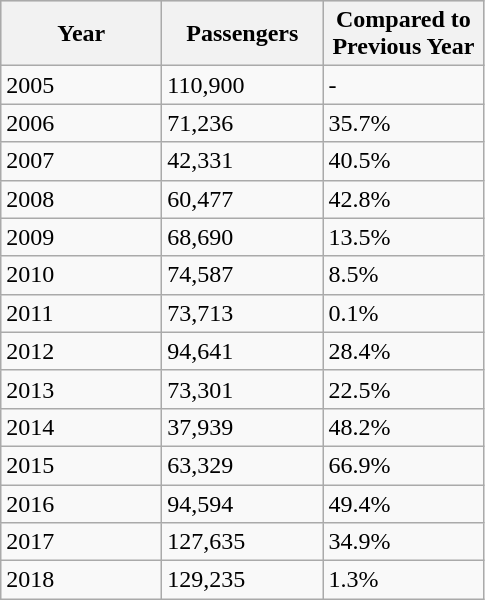<table class="wikitable">
<tr style="background:lightgrey;">
<th style="width:100px;">Year</th>
<th style="width:100px;">Passengers</th>
<th style="width:100px;">Compared to Previous Year</th>
</tr>
<tr>
<td>2005</td>
<td>110,900</td>
<td>-</td>
</tr>
<tr>
<td>2006</td>
<td>71,236</td>
<td> 35.7%</td>
</tr>
<tr>
<td>2007</td>
<td>42,331</td>
<td> 40.5%</td>
</tr>
<tr>
<td>2008</td>
<td>60,477</td>
<td> 42.8%</td>
</tr>
<tr>
<td>2009</td>
<td>68,690</td>
<td> 13.5%</td>
</tr>
<tr>
<td>2010</td>
<td>74,587</td>
<td> 8.5%</td>
</tr>
<tr>
<td>2011</td>
<td>73,713</td>
<td> 0.1%</td>
</tr>
<tr>
<td>2012</td>
<td>94,641</td>
<td> 28.4%</td>
</tr>
<tr>
<td>2013</td>
<td>73,301</td>
<td> 22.5%</td>
</tr>
<tr>
<td>2014</td>
<td>37,939</td>
<td> 48.2%</td>
</tr>
<tr>
<td>2015</td>
<td>63,329</td>
<td> 66.9%</td>
</tr>
<tr>
<td>2016</td>
<td>94,594</td>
<td> 49.4%</td>
</tr>
<tr>
<td>2017</td>
<td>127,635</td>
<td> 34.9%</td>
</tr>
<tr>
<td>2018</td>
<td>129,235</td>
<td> 1.3%</td>
</tr>
</table>
